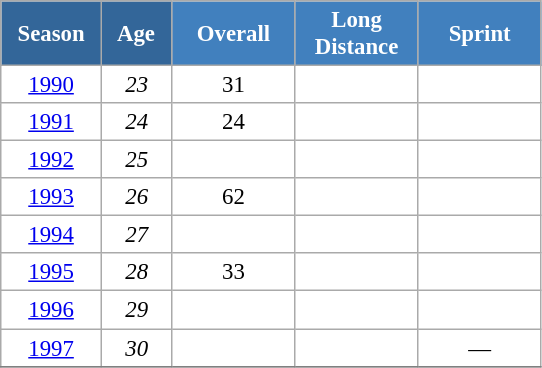<table class="wikitable" style="font-size:95%; text-align:center; border:grey solid 1px; border-collapse:collapse; background:#ffffff;">
<tr>
<th style="background-color:#369; color:white; width:60px;"> Season </th>
<th style="background-color:#369; color:white; width:40px;"> Age </th>
<th style="background-color:#4180be; color:white; width:75px;">Overall</th>
<th style="background-color:#4180be; color:white; width:75px;">Long Distance</th>
<th style="background-color:#4180be; color:white; width:75px;">Sprint</th>
</tr>
<tr>
<td><a href='#'>1990</a></td>
<td><em>23</em></td>
<td>31</td>
<td></td>
<td></td>
</tr>
<tr>
<td><a href='#'>1991</a></td>
<td><em>24</em></td>
<td>24</td>
<td></td>
<td></td>
</tr>
<tr>
<td><a href='#'>1992</a></td>
<td><em>25</em></td>
<td></td>
<td></td>
<td></td>
</tr>
<tr>
<td><a href='#'>1993</a></td>
<td><em>26</em></td>
<td>62</td>
<td></td>
<td></td>
</tr>
<tr>
<td><a href='#'>1994</a></td>
<td><em>27</em></td>
<td></td>
<td></td>
<td></td>
</tr>
<tr>
<td><a href='#'>1995</a></td>
<td><em>28</em></td>
<td>33</td>
<td></td>
<td></td>
</tr>
<tr>
<td><a href='#'>1996</a></td>
<td><em>29</em></td>
<td></td>
<td></td>
<td></td>
</tr>
<tr>
<td><a href='#'>1997</a></td>
<td><em>30</em></td>
<td></td>
<td></td>
<td>—</td>
</tr>
<tr>
</tr>
</table>
